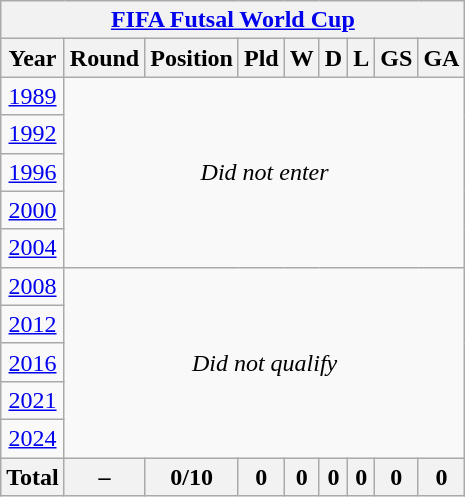<table class="wikitable" style="text-align: center">
<tr>
<th colspan="9"><a href='#'>FIFA Futsal World Cup</a></th>
</tr>
<tr>
<th>Year</th>
<th>Round</th>
<th>Position</th>
<th>Pld</th>
<th>W</th>
<th>D</th>
<th>L</th>
<th>GS</th>
<th>GA</th>
</tr>
<tr>
<td> <a href='#'>1989</a></td>
<td rowspan=5; colspan="8"><em>Did not enter</em></td>
</tr>
<tr>
<td> <a href='#'>1992</a></td>
</tr>
<tr>
<td> <a href='#'>1996</a></td>
</tr>
<tr>
<td> <a href='#'>2000</a></td>
</tr>
<tr>
<td> <a href='#'>2004</a></td>
</tr>
<tr>
<td> <a href='#'>2008</a></td>
<td rowspan=5; colspan="8"><em>Did not qualify</em></td>
</tr>
<tr>
<td> <a href='#'>2012</a></td>
</tr>
<tr>
<td> <a href='#'>2016</a></td>
</tr>
<tr>
<td> <a href='#'>2021</a></td>
</tr>
<tr>
<td> <a href='#'>2024</a></td>
</tr>
<tr>
<th>Total</th>
<th>–</th>
<th>0/10</th>
<th>0</th>
<th>0</th>
<th>0</th>
<th>0</th>
<th>0</th>
<th>0</th>
</tr>
</table>
